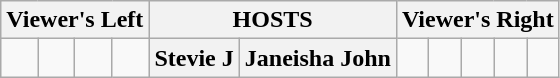<table class="wikitable" style="text-align:center">
<tr>
<th colspan="4">Viewer's Left</th>
<th colspan="2">HOSTS</th>
<th colspan="5">Viewer's Right</th>
</tr>
<tr>
<td></td>
<td></td>
<td></td>
<td></td>
<th>Stevie J</th>
<th>Janeisha John</th>
<td></td>
<td></td>
<td></td>
<td></td>
<td></td>
</tr>
</table>
